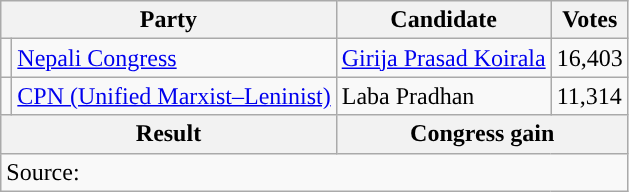<table class="wikitable">
<tr>
<th colspan="2">Party</th>
<th>Candidate</th>
<th>Votes</th>
</tr>
<tr>
<td style="background-color:"></td>
<td><a href='#'>Nepali Congress</a></td>
<td><a href='#'>Girija Prasad Koirala</a></td>
<td>16,403</td>
</tr>
<tr>
<td style="background-color:"></td>
<td><a href='#'>CPN (Unified Marxist–Leninist)</a></td>
<td>Laba Pradhan</td>
<td>11,314</td>
</tr>
<tr>
<th colspan="2">Result</th>
<th colspan="2">Congress gain</th>
</tr>
<tr>
<td colspan="4">Source: </td>
</tr>
</table>
